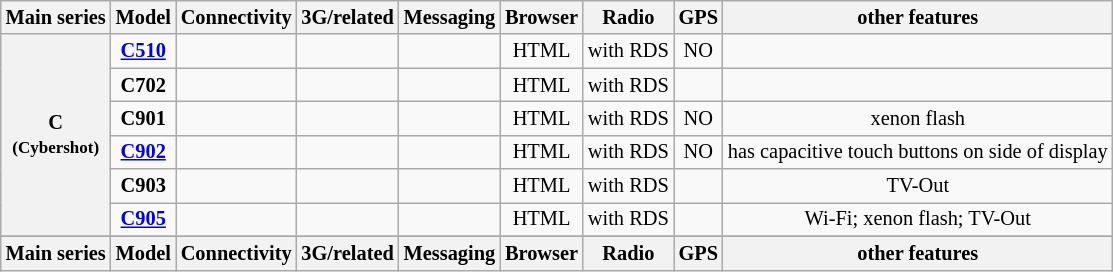<table style="font-size: 85%; text-align: center;" class="wikitable sortable">
<tr>
<th>Main series</th>
<th>Model</th>
<th>Connectivity</th>
<th>3G/related</th>
<th>Messaging</th>
<th>Browser</th>
<th>Radio</th>
<th>GPS </th>
<th>other features</th>
</tr>
<tr>
<th rowspan=6>C<br><small>(Cybershot)</small></th>
<td><strong><a href='#'>C510</a></strong></td>
<td></td>
<td></td>
<td></td>
<td>HTML</td>
<td> with RDS</td>
<td>NO</td>
<td></td>
</tr>
<tr>
<td><strong>C702</strong></td>
<td></td>
<td></td>
<td></td>
<td>HTML</td>
<td> with RDS</td>
<td></td>
<td></td>
</tr>
<tr>
<td><strong>C901</strong></td>
<td></td>
<td></td>
<td></td>
<td>HTML</td>
<td> with RDS</td>
<td>NO</td>
<td>xenon flash</td>
</tr>
<tr>
<td><strong><a href='#'>C902</a></strong></td>
<td></td>
<td></td>
<td></td>
<td>HTML</td>
<td> with RDS</td>
<td>NO</td>
<td>has capacitive touch buttons on side of display</td>
</tr>
<tr>
<td><strong>C903</strong></td>
<td></td>
<td></td>
<td></td>
<td>HTML</td>
<td> with RDS</td>
<td></td>
<td>TV-Out</td>
</tr>
<tr>
<td><strong><a href='#'>C905</a></strong></td>
<td></td>
<td></td>
<td></td>
<td>HTML</td>
<td> with RDS</td>
<td></td>
<td>Wi-Fi; xenon flash; TV-Out</td>
</tr>
<tr>
</tr>
<tr class="sortbottom">
<th>Main series</th>
<th>Model</th>
<th>Connectivity</th>
<th>3G/related</th>
<th>Messaging</th>
<th>Browser</th>
<th>Radio</th>
<th>GPS </th>
<th>other features</th>
</tr>
</table>
